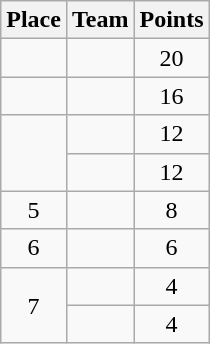<table class="wikitable" style="text-align:center; padding-bottom:0;">
<tr>
<th>Place</th>
<th style="text-align:left;">Team</th>
<th>Points</th>
</tr>
<tr>
<td></td>
<td align=left></td>
<td>20</td>
</tr>
<tr>
<td></td>
<td align=left></td>
<td>16</td>
</tr>
<tr>
<td rowspan=2></td>
<td align=left></td>
<td>12</td>
</tr>
<tr>
<td align=left></td>
<td>12</td>
</tr>
<tr>
<td>5</td>
<td align=left></td>
<td>8</td>
</tr>
<tr>
<td>6</td>
<td align=left></td>
<td>6</td>
</tr>
<tr>
<td rowspan=2>7</td>
<td align=left></td>
<td>4</td>
</tr>
<tr>
<td align=left></td>
<td>4</td>
</tr>
</table>
